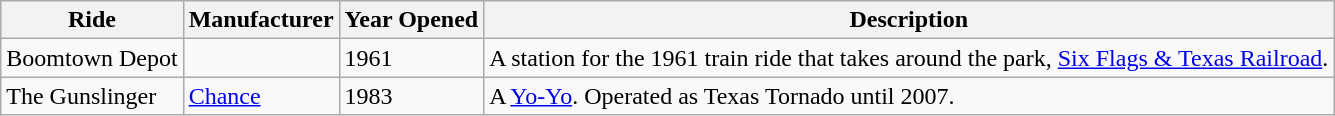<table class=wikitable>
<tr>
<th>Ride</th>
<th>Manufacturer</th>
<th>Year Opened</th>
<th>Description</th>
</tr>
<tr>
<td>Boomtown Depot</td>
<td></td>
<td>1961</td>
<td>A station for the 1961 train ride that takes around the park, <a href='#'>Six Flags & Texas Railroad</a>.</td>
</tr>
<tr>
<td>The Gunslinger</td>
<td><a href='#'>Chance</a></td>
<td>1983</td>
<td>A <a href='#'>Yo-Yo</a>. Operated as Texas Tornado until 2007.</td>
</tr>
</table>
